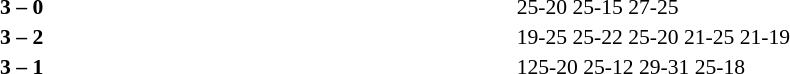<table width=100% cellspacing=1>
<tr>
<th width=20%></th>
<th width=12%></th>
<th width=20%></th>
<th width=33%></th>
<td></td>
</tr>
<tr style=font-size:90%>
<td align=right><strong></strong></td>
<td align=center><strong>3 – 0</strong></td>
<td></td>
<td>25-20 25-15 27-25</td>
<td></td>
</tr>
<tr style=font-size:90%>
<td align=right><strong></strong></td>
<td align=center><strong>3 – 2</strong></td>
<td></td>
<td>19-25 25-22 25-20 21-25 21-19</td>
<td></td>
</tr>
<tr style=font-size:90%>
<td align=right><strong></strong></td>
<td align=center><strong>3 – 1</strong></td>
<td></td>
<td>125-20 25-12 29-31 25-18</td>
</tr>
</table>
